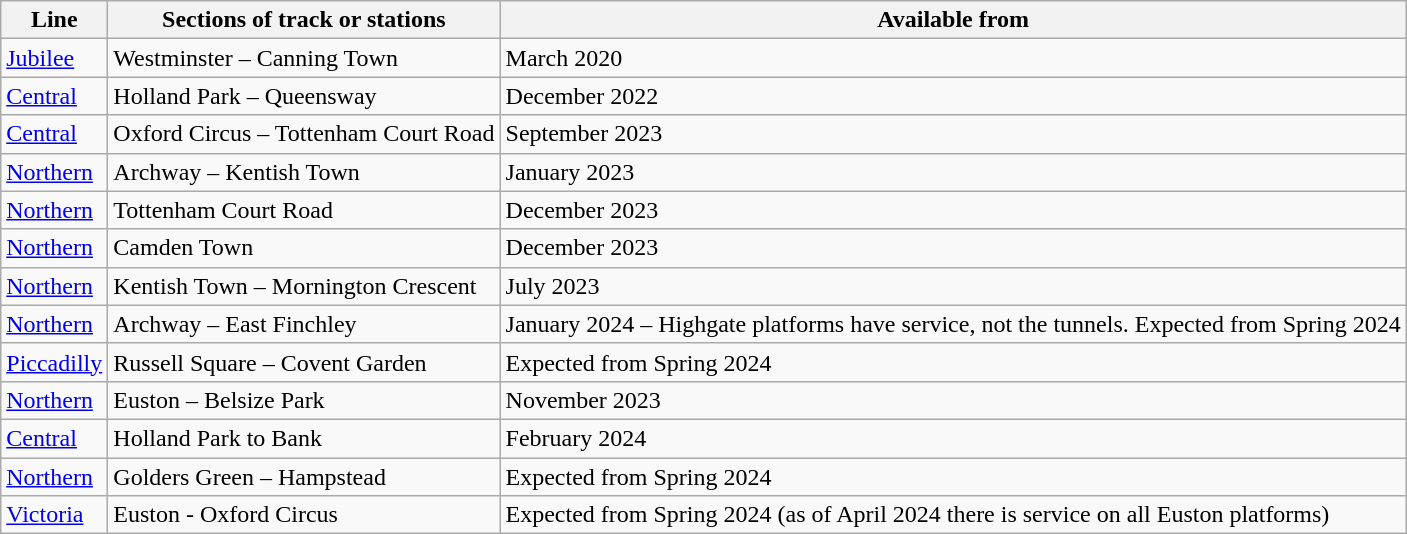<table class="wikitable sortable">
<tr>
<th>Line</th>
<th>Sections of track or stations</th>
<th>Available from</th>
</tr>
<tr>
<td><a href='#'>Jubilee</a></td>
<td>Westminster – Canning Town</td>
<td>March 2020</td>
</tr>
<tr>
<td><a href='#'>Central</a></td>
<td>Holland Park – Queensway</td>
<td>December 2022</td>
</tr>
<tr>
<td><a href='#'>Central</a></td>
<td>Oxford Circus – Tottenham Court Road</td>
<td>September 2023</td>
</tr>
<tr>
<td><a href='#'>Northern</a></td>
<td>Archway – Kentish Town</td>
<td>January 2023</td>
</tr>
<tr>
<td><a href='#'>Northern</a></td>
<td>Tottenham Court Road</td>
<td>December 2023</td>
</tr>
<tr>
<td><a href='#'>Northern</a></td>
<td>Camden Town</td>
<td>December 2023</td>
</tr>
<tr>
<td><a href='#'>Northern</a></td>
<td>Kentish Town – Mornington Crescent</td>
<td>July 2023</td>
</tr>
<tr>
<td><a href='#'>Northern</a></td>
<td>Archway – East Finchley</td>
<td>January 2024 – Highgate platforms have service, not the tunnels. Expected from Spring 2024</td>
</tr>
<tr>
<td><a href='#'>Piccadilly</a></td>
<td>Russell Square – Covent Garden</td>
<td>Expected from Spring 2024</td>
</tr>
<tr>
<td><a href='#'>Northern</a></td>
<td>Euston – Belsize Park</td>
<td>November 2023</td>
</tr>
<tr>
<td><a href='#'>Central</a></td>
<td>Holland Park to Bank</td>
<td>February 2024</td>
</tr>
<tr>
<td><a href='#'>Northern</a></td>
<td>Golders Green – Hampstead</td>
<td>Expected from Spring 2024</td>
</tr>
<tr>
<td><a href='#'>Victoria</a></td>
<td>Euston - Oxford Circus</td>
<td>Expected from Spring 2024 (as of April 2024 there is service on all Euston platforms)</td>
</tr>
</table>
